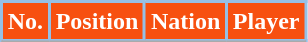<table class="wikitable sortable">
<tr>
<th style="background:#F75010; color:#FFFFFF; border:2px solid #96C0E6;" scope="col">No.</th>
<th style="background:#F75010; color:#FFFFFF; border:2px solid #96C0E6;" scope="col">Position</th>
<th style="background:#F75010; color:#FFFFFF; border:2px solid #96C0E6;" scope="col">Nation</th>
<th style="background:#F75010; color:#FFFFFF; border:2px solid #96C0E6;" scope="col">Player</th>
</tr>
<tr>
</tr>
<tr>
</tr>
</table>
